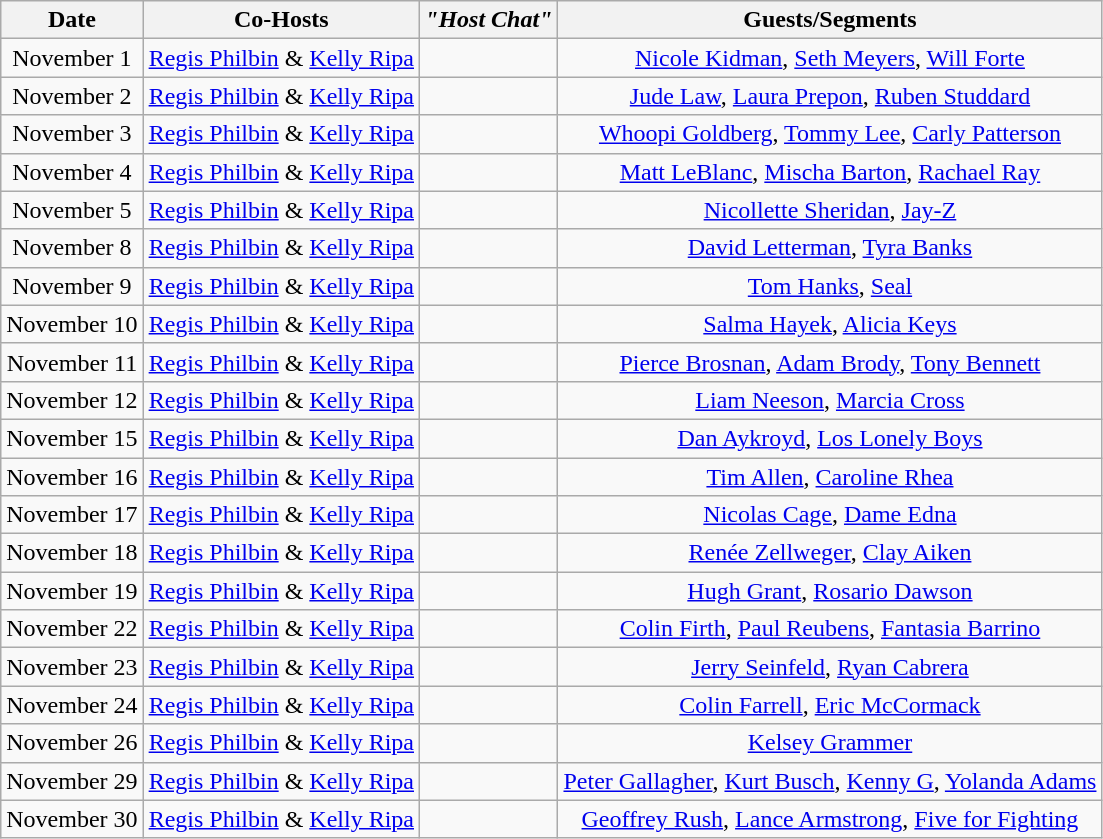<table class="wikitable sortable" style="text-align:center;">
<tr>
<th>Date</th>
<th>Co-Hosts</th>
<th><em>"Host Chat"</em></th>
<th>Guests/Segments</th>
</tr>
<tr>
<td>November 1</td>
<td><a href='#'>Regis Philbin</a> & <a href='#'>Kelly Ripa</a></td>
<td></td>
<td><a href='#'>Nicole Kidman</a>, <a href='#'>Seth Meyers</a>, <a href='#'>Will Forte</a></td>
</tr>
<tr>
<td>November 2</td>
<td><a href='#'>Regis Philbin</a> & <a href='#'>Kelly Ripa</a></td>
<td></td>
<td><a href='#'>Jude Law</a>, <a href='#'>Laura Prepon</a>, <a href='#'>Ruben Studdard</a></td>
</tr>
<tr>
<td>November 3</td>
<td><a href='#'>Regis Philbin</a> & <a href='#'>Kelly Ripa</a></td>
<td></td>
<td><a href='#'>Whoopi Goldberg</a>, <a href='#'>Tommy Lee</a>, <a href='#'>Carly Patterson</a></td>
</tr>
<tr>
<td>November 4</td>
<td><a href='#'>Regis Philbin</a> & <a href='#'>Kelly Ripa</a></td>
<td></td>
<td><a href='#'>Matt LeBlanc</a>, <a href='#'>Mischa Barton</a>, <a href='#'>Rachael Ray</a></td>
</tr>
<tr>
<td>November 5</td>
<td><a href='#'>Regis Philbin</a> & <a href='#'>Kelly Ripa</a></td>
<td></td>
<td><a href='#'>Nicollette Sheridan</a>, <a href='#'>Jay-Z</a></td>
</tr>
<tr>
<td>November 8</td>
<td><a href='#'>Regis Philbin</a> & <a href='#'>Kelly Ripa</a></td>
<td></td>
<td><a href='#'>David Letterman</a>, <a href='#'>Tyra Banks</a></td>
</tr>
<tr>
<td>November 9</td>
<td><a href='#'>Regis Philbin</a> & <a href='#'>Kelly Ripa</a></td>
<td></td>
<td><a href='#'>Tom Hanks</a>, <a href='#'>Seal</a></td>
</tr>
<tr>
<td>November 10</td>
<td><a href='#'>Regis Philbin</a> & <a href='#'>Kelly Ripa</a></td>
<td></td>
<td><a href='#'>Salma Hayek</a>, <a href='#'>Alicia Keys</a></td>
</tr>
<tr>
<td>November 11</td>
<td><a href='#'>Regis Philbin</a> & <a href='#'>Kelly Ripa</a></td>
<td></td>
<td><a href='#'>Pierce Brosnan</a>, <a href='#'>Adam Brody</a>, <a href='#'>Tony Bennett</a></td>
</tr>
<tr>
<td>November 12</td>
<td><a href='#'>Regis Philbin</a> & <a href='#'>Kelly Ripa</a></td>
<td></td>
<td><a href='#'>Liam Neeson</a>, <a href='#'>Marcia Cross</a></td>
</tr>
<tr>
<td>November 15</td>
<td><a href='#'>Regis Philbin</a> & <a href='#'>Kelly Ripa</a></td>
<td></td>
<td><a href='#'>Dan Aykroyd</a>, <a href='#'>Los Lonely Boys</a></td>
</tr>
<tr>
<td>November 16</td>
<td><a href='#'>Regis Philbin</a> & <a href='#'>Kelly Ripa</a></td>
<td></td>
<td><a href='#'>Tim Allen</a>, <a href='#'>Caroline Rhea</a></td>
</tr>
<tr>
<td>November 17</td>
<td><a href='#'>Regis Philbin</a> & <a href='#'>Kelly Ripa</a></td>
<td></td>
<td><a href='#'>Nicolas Cage</a>, <a href='#'>Dame Edna</a></td>
</tr>
<tr>
<td>November 18</td>
<td><a href='#'>Regis Philbin</a> & <a href='#'>Kelly Ripa</a></td>
<td></td>
<td><a href='#'>Renée Zellweger</a>, <a href='#'>Clay Aiken</a></td>
</tr>
<tr>
<td>November 19</td>
<td><a href='#'>Regis Philbin</a> & <a href='#'>Kelly Ripa</a></td>
<td></td>
<td><a href='#'>Hugh Grant</a>, <a href='#'>Rosario Dawson</a></td>
</tr>
<tr>
<td>November 22</td>
<td><a href='#'>Regis Philbin</a> & <a href='#'>Kelly Ripa</a></td>
<td></td>
<td><a href='#'>Colin Firth</a>, <a href='#'>Paul Reubens</a>, <a href='#'>Fantasia Barrino</a></td>
</tr>
<tr>
<td>November 23</td>
<td><a href='#'>Regis Philbin</a> & <a href='#'>Kelly Ripa</a></td>
<td></td>
<td><a href='#'>Jerry Seinfeld</a>, <a href='#'>Ryan Cabrera</a></td>
</tr>
<tr>
<td>November 24</td>
<td><a href='#'>Regis Philbin</a> & <a href='#'>Kelly Ripa</a></td>
<td></td>
<td><a href='#'>Colin Farrell</a>, <a href='#'>Eric McCormack</a></td>
</tr>
<tr>
<td>November 26</td>
<td><a href='#'>Regis Philbin</a> & <a href='#'>Kelly Ripa</a></td>
<td></td>
<td><a href='#'>Kelsey Grammer</a></td>
</tr>
<tr>
<td>November 29</td>
<td><a href='#'>Regis Philbin</a> & <a href='#'>Kelly Ripa</a></td>
<td></td>
<td><a href='#'>Peter Gallagher</a>, <a href='#'>Kurt Busch</a>, <a href='#'>Kenny G</a>, <a href='#'>Yolanda Adams</a></td>
</tr>
<tr>
<td>November 30</td>
<td><a href='#'>Regis Philbin</a> & <a href='#'>Kelly Ripa</a></td>
<td></td>
<td><a href='#'>Geoffrey Rush</a>, <a href='#'>Lance Armstrong</a>, <a href='#'>Five for Fighting</a></td>
</tr>
</table>
